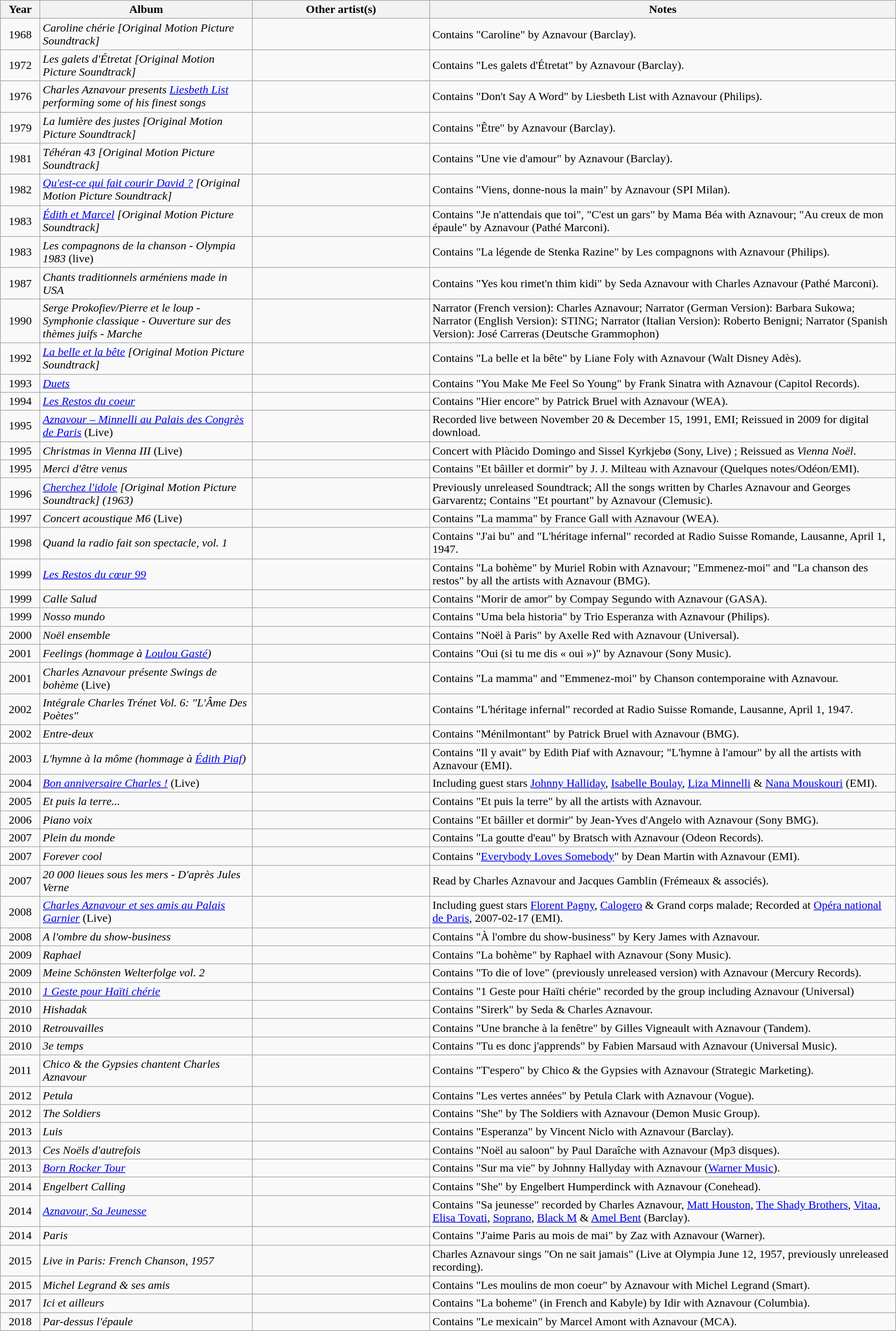<table class="wikitable sortable">
<tr>
<th style="width:3em">Year</th>
<th style="width:18em">Album</th>
<th style="width:15em">Other artist(s)</th>
<th class="unsortable">Notes</th>
</tr>
<tr>
<td align="center">1968</td>
<td><em>Caroline chérie [Original Motion Picture Soundtrack]</em></td>
<td align="center"></td>
<td>Contains "Caroline" by Aznavour (Barclay).</td>
</tr>
<tr>
<td align="center">1972</td>
<td><em>Les galets d'Étretat [Original Motion Picture Soundtrack]</em></td>
<td align="center"></td>
<td>Contains "Les galets d'Étretat" by Aznavour (Barclay).</td>
</tr>
<tr>
<td align="center">1976</td>
<td><em>Charles Aznavour presents <a href='#'>Liesbeth List</a> performing some of his finest songs</em></td>
<td align="center"></td>
<td>Contains "Don't Say A Word" by Liesbeth List with Aznavour (Philips).</td>
</tr>
<tr>
<td align="center">1979</td>
<td><em>La lumière des justes [Original Motion Picture Soundtrack]</em></td>
<td align="center"></td>
<td>Contains "Être" by Aznavour (Barclay).</td>
</tr>
<tr>
<td align="center">1981</td>
<td><em>Téhéran 43 [Original Motion Picture Soundtrack]</em></td>
<td align="center"></td>
<td>Contains "Une vie d'amour" by Aznavour (Barclay).</td>
</tr>
<tr>
<td align="center">1982</td>
<td><em><a href='#'>Qu'est-ce qui fait courir David ?</a> [Original Motion Picture Soundtrack]</em></td>
<td align="center"></td>
<td>Contains "Viens, donne-nous la main" by Aznavour (SPI Milan).</td>
</tr>
<tr>
<td align="center">1983</td>
<td><em><a href='#'>Édith et Marcel</a> [Original Motion Picture Soundtrack]</em></td>
<td align="center"></td>
<td>Contains "Je n'attendais que toi", "C'est un gars" by Mama Béa with Aznavour; "Au creux de mon épaule" by Aznavour (Pathé Marconi).</td>
</tr>
<tr>
<td align="center">1983</td>
<td><em>Les compagnons de la chanson - Olympia 1983</em> (live)</td>
<td align="center"></td>
<td>Contains "La légende de Stenka Razine" by Les compagnons with Aznavour (Philips).</td>
</tr>
<tr>
<td align="center">1987</td>
<td><em>Chants traditionnels arméniens made in USA</em></td>
<td align="center"></td>
<td>Contains "Yes kou rimet'n thim kidi" by Seda Aznavour with Charles Aznavour (Pathé Marconi).</td>
</tr>
<tr>
<td align="center">1990</td>
<td><em>Serge Prokofiev/Pierre et le loup - Symphonie classique - Ouverture sur des thèmes juifs - Marche</em></td>
<td align="center"></td>
<td>Narrator (French version): Charles Aznavour; Narrator (German Version): Barbara Sukowa; Narrator (English Version): STING; Narrator (Italian Version): Roberto Benigni; Narrator (Spanish Version): José Carreras (Deutsche Grammophon)</td>
</tr>
<tr>
<td align="center">1992</td>
<td><em><a href='#'>La belle et la bête</a> [Original Motion Picture Soundtrack]</em></td>
<td align="center"></td>
<td>Contains "La belle et la bête" by Liane Foly with Aznavour (Walt Disney Adès).</td>
</tr>
<tr>
<td align="center">1993</td>
<td><em><a href='#'>Duets</a></em></td>
<td align="center"></td>
<td>Contains "You Make Me Feel So Young" by Frank Sinatra with Aznavour (Capitol Records).</td>
</tr>
<tr>
<td align="center">1994</td>
<td><em><a href='#'>Les Restos du coeur</a></em></td>
<td align="center"></td>
<td>Contains "Hier encore" by Patrick Bruel with Aznavour (WEA).</td>
</tr>
<tr>
<td align="center">1995</td>
<td><em><a href='#'>Aznavour – Minnelli au Palais des Congrès de Paris</a></em> (Live)</td>
<td align="center"></td>
<td>Recorded live between November 20 & December 15, 1991, EMI; Reissued in 2009 for digital download.</td>
</tr>
<tr>
<td align="center">1995</td>
<td><em>Christmas in Vienna III</em> (Live)</td>
<td align="center"></td>
<td>Concert with Plàcido Domingo and Sissel Kyrkjebø (Sony, Live) ; Reissued as <em>Vienna Noël</em>.</td>
</tr>
<tr>
<td align="center">1995</td>
<td><em>Merci d'être venus</em></td>
<td align="center"></td>
<td>Contains "Et bâiller et dormir" by J. J. Milteau with Aznavour (Quelques notes/Odéon/EMI).</td>
</tr>
<tr>
<td align="center">1996</td>
<td><em><a href='#'>Cherchez l'idole</a> [Original Motion Picture Soundtrack] (1963)</em></td>
<td align="center"></td>
<td>Previously unreleased Soundtrack; All the songs written by Charles Aznavour and Georges Garvarentz; Contains "Et pourtant" by Aznavour (Clemusic).</td>
</tr>
<tr>
<td align="center">1997</td>
<td><em>Concert acoustique M6</em> (Live)</td>
<td align="center"></td>
<td>Contains "La mamma" by France Gall with Aznavour (WEA).</td>
</tr>
<tr>
<td align="center">1998</td>
<td><em>Quand la radio fait son spectacle, vol. 1</em></td>
<td align="center"></td>
<td>Contains "J'ai bu" and "L'héritage infernal" recorded at Radio Suisse Romande, Lausanne, April 1, 1947.</td>
</tr>
<tr>
<td align="center">1999</td>
<td><em><a href='#'>Les Restos du cœur 99</a></em></td>
<td align="center"></td>
<td>Contains "La bohème" by Muriel Robin with Aznavour; "Emmenez-moi" and "La chanson des restos" by all the artists with Aznavour (BMG).</td>
</tr>
<tr>
<td align="center">1999</td>
<td><em>Calle Salud</em></td>
<td align="center"></td>
<td>Contains "Morir de amor" by Compay Segundo with Aznavour (GASA).</td>
</tr>
<tr>
<td align="center">1999</td>
<td><em>Nosso mundo</em></td>
<td align="center"></td>
<td>Contains "Uma bela historia" by Trio Esperanza with Aznavour (Philips).</td>
</tr>
<tr>
<td align="center">2000</td>
<td><em>Noël ensemble</em></td>
<td align="center"></td>
<td>Contains "Noël à Paris" by Axelle Red with Aznavour (Universal).</td>
</tr>
<tr>
<td align="center">2001</td>
<td><em>Feelings (hommage à <a href='#'>Loulou Gasté</a>)</em></td>
<td align="center"></td>
<td>Contains "Oui (si tu me dis « oui »)" by Aznavour (Sony Music).</td>
</tr>
<tr>
<td align="center">2001</td>
<td><em>Charles Aznavour présente Swings de bohème</em> (Live)</td>
<td align="center"></td>
<td>Contains "La mamma" and "Emmenez-moi" by Chanson contemporaine with Aznavour.</td>
</tr>
<tr>
<td align="center">2002</td>
<td><em>Intégrale Charles Trénet Vol. 6: "L'Âme Des Poètes"</em></td>
<td align="center"></td>
<td>Contains "L'héritage infernal" recorded at Radio Suisse Romande, Lausanne, April 1, 1947.</td>
</tr>
<tr>
<td align="center">2002</td>
<td><em>Entre-deux</em></td>
<td align="center"></td>
<td>Contains "Ménilmontant" by Patrick Bruel with Aznavour (BMG).</td>
</tr>
<tr>
<td align="center">2003</td>
<td><em>L'hymne à la môme (hommage à <a href='#'>Édith Piaf</a>)</em></td>
<td align="center"></td>
<td>Contains "Il y avait" by Edith Piaf with Aznavour; "L'hymne à l'amour" by all the artists with Aznavour (EMI).</td>
</tr>
<tr>
<td align="center">2004</td>
<td><em><a href='#'>Bon anniversaire Charles !</a></em> (Live)</td>
<td align="center"></td>
<td>Including guest stars <a href='#'>Johnny Halliday</a>, <a href='#'>Isabelle Boulay</a>, <a href='#'>Liza Minnelli</a> & <a href='#'>Nana Mouskouri</a> (EMI).</td>
</tr>
<tr>
<td align="center">2005</td>
<td><em>Et puis la terre...</em></td>
<td align="center"></td>
<td>Contains "Et puis la terre" by all the artists with Aznavour.</td>
</tr>
<tr>
<td align="center">2006</td>
<td><em>Piano voix</em></td>
<td align="center"></td>
<td>Contains "Et bâiller et dormir" by Jean-Yves d'Angelo with Aznavour (Sony BMG).</td>
</tr>
<tr>
<td align="center">2007</td>
<td><em>Plein du monde</em></td>
<td align="center"></td>
<td>Contains "La goutte d'eau" by Bratsch with Aznavour (Odeon Records).</td>
</tr>
<tr>
<td align="center">2007</td>
<td><em>Forever cool</em></td>
<td align="center"></td>
<td>Contains "<a href='#'>Everybody Loves Somebody</a>" by Dean Martin with Aznavour (EMI).</td>
</tr>
<tr>
<td align="center">2007</td>
<td><em>20 000 lieues sous les mers - D'après Jules Verne</em></td>
<td align="center"></td>
<td>Read by Charles Aznavour and Jacques Gamblin (Frémeaux & associés).</td>
</tr>
<tr>
<td align="center">2008</td>
<td><em><a href='#'>Charles Aznavour et ses amis au Palais Garnier</a></em> (Live)</td>
<td align="center"></td>
<td>Including guest stars <a href='#'>Florent Pagny</a>, <a href='#'>Calogero</a> & Grand corps malade; Recorded at <a href='#'>Opéra national de Paris</a>, 2007-02-17 (EMI).</td>
</tr>
<tr>
<td align="center">2008</td>
<td><em>A l'ombre du show-business</em></td>
<td align="center"></td>
<td>Contains "À l'ombre du show-business" by Kery James with Aznavour.</td>
</tr>
<tr>
<td align="center">2009</td>
<td><em>Raphael</em></td>
<td align="center"></td>
<td>Contains "La bohème" by Raphael with Aznavour (Sony Music).</td>
</tr>
<tr>
<td align="center">2009</td>
<td><em>Meine Schönsten Welterfolge vol. 2</em></td>
<td align="center"></td>
<td>Contains "To die of love" (previously unreleased version) with Aznavour (Mercury Records).</td>
</tr>
<tr>
<td align="center">2010</td>
<td><em><a href='#'>1 Geste pour Haïti chérie</a></em></td>
<td align="center"></td>
<td>Contains "1 Geste pour Haïti chérie" recorded by the group including Aznavour (Universal)</td>
</tr>
<tr>
<td align="center">2010</td>
<td><em>Hishadak</em></td>
<td align="center"></td>
<td>Contains "Sirerk" by Seda & Charles Aznavour.</td>
</tr>
<tr>
<td align="center">2010</td>
<td><em>Retrouvailles</em></td>
<td align="center"></td>
<td>Contains "Une branche à la fenêtre" by Gilles Vigneault with Aznavour (Tandem).</td>
</tr>
<tr>
<td align="center">2010</td>
<td><em>3e temps</em></td>
<td align="center"></td>
<td>Contains "Tu es donc j'apprends" by Fabien Marsaud with Aznavour (Universal Music).</td>
</tr>
<tr>
<td align="center">2011</td>
<td><em>Chico & the Gypsies chantent Charles Aznavour</em></td>
<td align="center"></td>
<td>Contains "T'espero" by Chico & the Gypsies with Aznavour (Strategic Marketing).</td>
</tr>
<tr>
<td align="center">2012</td>
<td><em>Petula</em></td>
<td align="center"></td>
<td>Contains "Les vertes années" by Petula Clark with Aznavour (Vogue).</td>
</tr>
<tr>
<td align="center">2012</td>
<td><em>The Soldiers</em></td>
<td align="center"></td>
<td>Contains "She" by The Soldiers with Aznavour (Demon Music Group).</td>
</tr>
<tr>
<td align="center">2013</td>
<td><em>Luis</em></td>
<td align="center"></td>
<td>Contains "Esperanza" by Vincent Niclo with Aznavour (Barclay).</td>
</tr>
<tr>
<td align="center">2013</td>
<td><em>Ces Noëls d'autrefois</em></td>
<td align="center"></td>
<td>Contains "Noël au saloon" by Paul Daraîche with Aznavour (Mp3 disques).</td>
</tr>
<tr>
<td align="center">2013</td>
<td><em><a href='#'>Born Rocker Tour</a></em></td>
<td align="center"></td>
<td>Contains "Sur ma vie" by Johnny Hallyday with Aznavour (<a href='#'>Warner Music</a>).</td>
</tr>
<tr>
<td align="center">2014</td>
<td><em>Engelbert Calling</em></td>
<td align="center"></td>
<td>Contains "She" by Engelbert Humperdinck with Aznavour (Conehead).</td>
</tr>
<tr>
<td align="center">2014</td>
<td><em><a href='#'>Aznavour, Sa Jeunesse</a></em></td>
<td align="center"></td>
<td>Contains "Sa jeunesse" recorded by Charles Aznavour, <a href='#'>Matt Houston</a>, <a href='#'>The Shady Brothers</a>, <a href='#'>Vitaa</a>, <a href='#'>Elisa Tovati</a>, <a href='#'>Soprano</a>, <a href='#'>Black M</a> & <a href='#'>Amel Bent</a> (Barclay).</td>
</tr>
<tr>
<td align="center">2014</td>
<td><em>Paris</em></td>
<td align="center"></td>
<td>Contains "J'aime Paris au mois de mai" by Zaz with Aznavour (Warner).</td>
</tr>
<tr>
<td align="center">2015</td>
<td><em>Live in Paris: French Chanson, 1957</em></td>
<td align="center"></td>
<td>Charles Aznavour sings "On ne sait jamais" (Live at Olympia June 12, 1957, previously unreleased recording).</td>
</tr>
<tr>
<td align="center">2015</td>
<td><em>Michel Legrand & ses amis</em></td>
<td align="center"></td>
<td>Contains "Les moulins de mon coeur" by Aznavour with Michel Legrand (Smart).</td>
</tr>
<tr>
<td align="center">2017</td>
<td><em>Ici et ailleurs</em></td>
<td align="center"></td>
<td>Contains "La boheme" (in French and Kabyle) by Idir with Aznavour (Columbia).</td>
</tr>
<tr>
<td align="center">2018</td>
<td><em>Par-dessus l'épaule</em></td>
<td align="center"></td>
<td>Contains "Le mexicain" by Marcel Amont with Aznavour (MCA).</td>
</tr>
</table>
